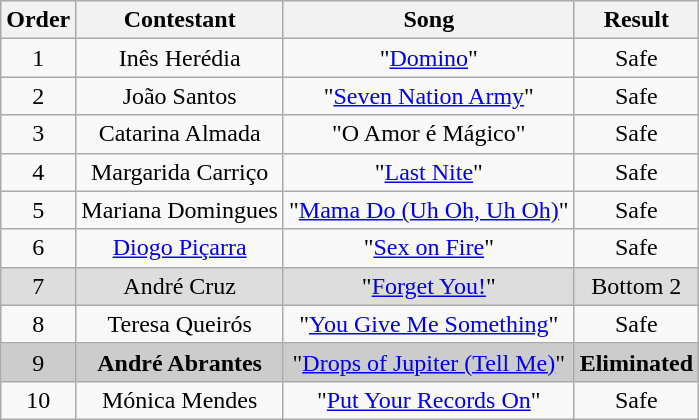<table class="wikitable plainrowheaders" style="text-align:center;">
<tr>
<th>Order</th>
<th>Contestant</th>
<th>Song</th>
<th>Result</th>
</tr>
<tr>
<td>1</td>
<td>Inês Herédia</td>
<td>"<a href='#'>Domino</a>"</td>
<td>Safe</td>
</tr>
<tr>
<td>2</td>
<td>João Santos</td>
<td>"<a href='#'>Seven Nation Army</a>"</td>
<td>Safe</td>
</tr>
<tr>
<td>3</td>
<td>Catarina Almada</td>
<td>"O Amor é Mágico"</td>
<td>Safe</td>
</tr>
<tr>
<td>4</td>
<td>Margarida Carriço</td>
<td>"<a href='#'>Last Nite</a>"</td>
<td>Safe</td>
</tr>
<tr>
<td>5</td>
<td>Mariana Domingues</td>
<td>"<a href='#'>Mama Do (Uh Oh, Uh Oh)</a>"</td>
<td>Safe</td>
</tr>
<tr>
<td>6</td>
<td><a href='#'>Diogo Piçarra</a></td>
<td>"<a href='#'>Sex on Fire</a>"</td>
<td>Safe</td>
</tr>
<tr style="background:#ddd;">
<td>7</td>
<td>André Cruz</td>
<td>"<a href='#'>Forget You!</a>"</td>
<td>Bottom 2</td>
</tr>
<tr>
<td>8</td>
<td>Teresa Queirós</td>
<td>"<a href='#'>You Give Me Something</a>"</td>
<td>Safe</td>
</tr>
<tr style="background:#ccc;">
<td>9</td>
<td><strong>André Abrantes</strong></td>
<td>"<a href='#'>Drops of Jupiter (Tell Me)</a>"</td>
<td><strong>Eliminated</strong></td>
</tr>
<tr>
<td>10</td>
<td>Mónica Mendes</td>
<td>"<a href='#'>Put Your Records On</a>"</td>
<td>Safe</td>
</tr>
</table>
